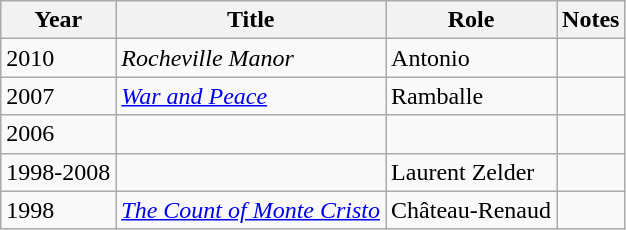<table class="wikitable sortable">
<tr>
<th>Year</th>
<th>Title</th>
<th>Role</th>
<th class="unsortable">Notes</th>
</tr>
<tr>
<td>2010</td>
<td><em>Rocheville Manor</em></td>
<td>Antonio</td>
</tr>
<tr>
<td>2007</td>
<td><em><a href='#'>War and Peace</a></em></td>
<td>Ramballe</td>
<td></td>
</tr>
<tr>
<td>2006</td>
<td><em></em></td>
<td></td>
<td></td>
</tr>
<tr>
<td>1998-2008</td>
<td><em></em></td>
<td>Laurent Zelder</td>
</tr>
<tr>
<td>1998</td>
<td><em><a href='#'>The Count of Monte Cristo</a></em></td>
<td>Château-Renaud</td>
<td></td>
</tr>
</table>
